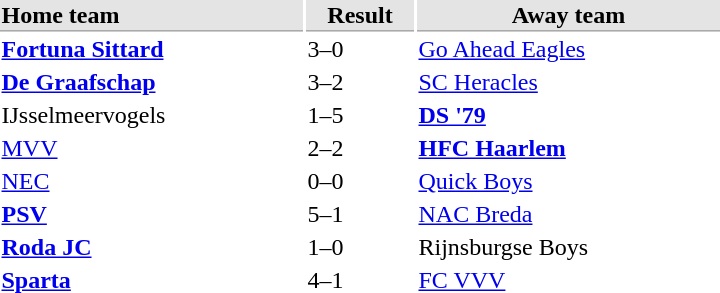<table style="float:right;">
<tr bgcolor="#E4E4E4">
<th style="border-bottom:1px solid #AAAAAA" width="200" align="left">Home team</th>
<th style="border-bottom:1px solid #AAAAAA" width="70" align="center">Result</th>
<th style="border-bottom:1px solid #AAAAAA" width="200">Away team</th>
</tr>
<tr>
<td><strong><a href='#'>Fortuna Sittard</a></strong></td>
<td>3–0</td>
<td><a href='#'>Go Ahead Eagles</a></td>
</tr>
<tr>
<td><strong><a href='#'>De Graafschap</a></strong></td>
<td>3–2</td>
<td><a href='#'>SC Heracles</a></td>
</tr>
<tr>
<td>IJsselmeervogels</td>
<td>1–5</td>
<td><strong><a href='#'>DS '79</a></strong></td>
</tr>
<tr>
<td><a href='#'>MVV</a></td>
<td>2–2</td>
<td><strong><a href='#'>HFC Haarlem</a></strong></td>
</tr>
<tr>
<td><a href='#'>NEC</a></td>
<td>0–0</td>
<td><a href='#'>Quick Boys</a></td>
</tr>
<tr>
<td><strong><a href='#'>PSV</a></strong></td>
<td>5–1</td>
<td><a href='#'>NAC Breda</a></td>
</tr>
<tr>
<td><strong><a href='#'>Roda JC</a></strong></td>
<td>1–0</td>
<td>Rijnsburgse Boys</td>
</tr>
<tr>
<td><strong><a href='#'>Sparta</a></strong></td>
<td>4–1</td>
<td><a href='#'>FC VVV</a></td>
</tr>
</table>
